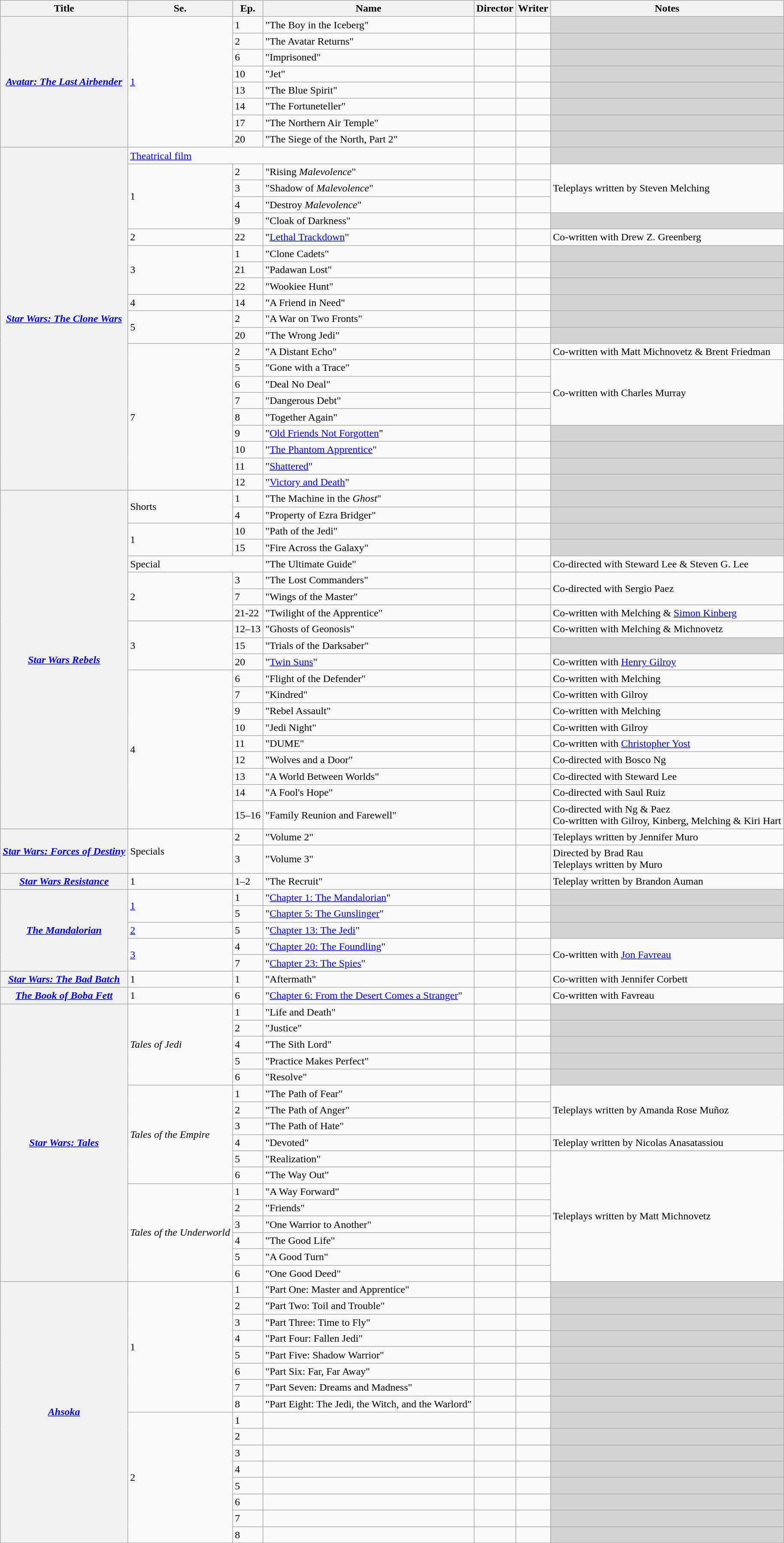<table class="wikitable plainrowheaders sortable">
<tr>
<th>Title</th>
<th>Se.</th>
<th>Ep.</th>
<th>Name</th>
<th>Director</th>
<th>Writer</th>
<th>Notes</th>
</tr>
<tr>
<th rowspan="8" scope="row"><em><a href='#'>Avatar: The Last Airbender</a></em></th>
<td rowspan="8"><a href='#'>1</a></td>
<td>1</td>
<td>"The Boy in the Iceberg"</td>
<td></td>
<td></td>
<td style="background:#d3d3d3;"></td>
</tr>
<tr>
<td>2</td>
<td>"The Avatar Returns"</td>
<td></td>
<td></td>
<td style="background:#d3d3d3;"></td>
</tr>
<tr>
<td>6</td>
<td>"Imprisoned"</td>
<td></td>
<td></td>
<td style="background:#d3d3d3;"></td>
</tr>
<tr>
<td>10</td>
<td>"Jet"</td>
<td></td>
<td></td>
<td style="background:#d3d3d3;"></td>
</tr>
<tr>
<td>13</td>
<td>"The Blue Spirit"</td>
<td></td>
<td></td>
<td style="background:#d3d3d3;"></td>
</tr>
<tr>
<td>14</td>
<td>"The Fortuneteller"</td>
<td></td>
<td></td>
<td style="background:#d3d3d3;"></td>
</tr>
<tr>
<td>17</td>
<td>"The Northern Air Temple"</td>
<td></td>
<td></td>
<td style="background:#d3d3d3;"></td>
</tr>
<tr>
<td>20</td>
<td>"The Siege of the North, Part 2"</td>
<td></td>
<td></td>
<td style="background:#d3d3d3;"></td>
</tr>
<tr>
<th rowspan="21" scope="row"><em><a href='#'>Star Wars: The Clone Wars</a></em></th>
<td colspan="3"><a href='#'>Theatrical film</a></td>
<td></td>
<td></td>
<td style="background:#d3d3d3;"></td>
</tr>
<tr>
<td rowspan="4">1</td>
<td>2</td>
<td>"Rising <em>Malevolence</em>"</td>
<td></td>
<td></td>
<td rowspan="3">Teleplays written by Steven Melching</td>
</tr>
<tr>
<td>3</td>
<td>"Shadow of <em>Malevolence</em>"</td>
<td></td>
<td></td>
</tr>
<tr>
<td>4</td>
<td>"Destroy <em>Malevolence</em>"</td>
<td></td>
<td></td>
</tr>
<tr>
<td>9</td>
<td>"Cloak of Darkness"</td>
<td></td>
<td></td>
<td style="background:#d3d3d3;"></td>
</tr>
<tr>
<td>2</td>
<td>22</td>
<td>"<a href='#'>Lethal Trackdown</a>"</td>
<td></td>
<td></td>
<td>Co-written with Drew Z. Greenberg</td>
</tr>
<tr>
<td rowspan="3">3</td>
<td>1</td>
<td>"Clone Cadets"</td>
<td></td>
<td></td>
<td style="background:#d3d3d3;"></td>
</tr>
<tr>
<td>21</td>
<td>"Padawan Lost"</td>
<td></td>
<td></td>
<td style="background:#d3d3d3;"></td>
</tr>
<tr>
<td>22</td>
<td>"Wookiee Hunt"</td>
<td></td>
<td></td>
<td style="background:#d3d3d3;"></td>
</tr>
<tr>
<td>4</td>
<td>14</td>
<td>"A Friend in Need"</td>
<td></td>
<td></td>
<td style="background:#d3d3d3;"></td>
</tr>
<tr>
<td rowspan="2">5</td>
<td>2</td>
<td>"A War on Two Fronts"</td>
<td></td>
<td></td>
<td style="background:#d3d3d3;"></td>
</tr>
<tr>
<td>20</td>
<td>"The Wrong Jedi"</td>
<td></td>
<td></td>
<td style="background:#d3d3d3;"></td>
</tr>
<tr>
<td rowspan="9">7</td>
<td>2</td>
<td>"A Distant Echo"</td>
<td></td>
<td></td>
<td>Co-written with Matt Michnovetz & Brent Friedman</td>
</tr>
<tr>
<td>5</td>
<td>"Gone with a Trace"</td>
<td></td>
<td></td>
<td rowspan="4">Co-written with Charles Murray</td>
</tr>
<tr>
<td>6</td>
<td>"Deal No Deal"</td>
<td></td>
<td></td>
</tr>
<tr>
<td>7</td>
<td>"Dangerous Debt"</td>
<td></td>
<td></td>
</tr>
<tr>
<td>8</td>
<td>"Together Again"</td>
<td></td>
<td></td>
</tr>
<tr>
<td>9</td>
<td>"<a href='#'>Old Friends Not Forgotten</a>"</td>
<td></td>
<td></td>
<td style="background:#d3d3d3;"></td>
</tr>
<tr>
<td>10</td>
<td>"<a href='#'>The Phantom Apprentice</a>"</td>
<td></td>
<td></td>
<td style="background:#d3d3d3;"></td>
</tr>
<tr>
<td>11</td>
<td>"<a href='#'>Shattered</a>"</td>
<td></td>
<td></td>
<td style="background:#d3d3d3;"></td>
</tr>
<tr>
<td>12</td>
<td>"<a href='#'>Victory and Death</a>"</td>
<td></td>
<td></td>
<td style="background:#d3d3d3;"></td>
</tr>
<tr>
<th rowspan="20" scope="row"><em><a href='#'>Star Wars Rebels</a></em></th>
<td rowspan="2">Shorts</td>
<td>1</td>
<td>"The Machine in the <em>Ghost</em>"</td>
<td></td>
<td></td>
<td style="background:#d3d3d3;"></td>
</tr>
<tr>
<td>4</td>
<td>"Property of Ezra Bridger"</td>
<td></td>
<td></td>
<td style="background:#d3d3d3;"></td>
</tr>
<tr>
<td rowspan="2">1</td>
<td>10</td>
<td>"Path of the Jedi"</td>
<td></td>
<td></td>
<td style="background:#d3d3d3;"></td>
</tr>
<tr>
<td>15</td>
<td>"Fire Across the Galaxy"</td>
<td></td>
<td></td>
<td style="background:#d3d3d3;"></td>
</tr>
<tr>
<td colspan="2">Special</td>
<td>"The Ultimate Guide"</td>
<td></td>
<td></td>
<td>Co-directed with Steward Lee & Steven G. Lee</td>
</tr>
<tr>
<td rowspan="3">2</td>
<td>3</td>
<td>"The Lost Commanders"</td>
<td></td>
<td></td>
<td rowspan="2">Co-directed with Sergio Paez</td>
</tr>
<tr>
<td>7</td>
<td>"Wings of the Master"</td>
<td></td>
<td></td>
</tr>
<tr>
<td>21-22</td>
<td>"Twilight of the Apprentice"</td>
<td></td>
<td></td>
<td>Co-written with Melching & <a href='#'>Simon Kinberg</a></td>
</tr>
<tr>
<td rowspan="3">3</td>
<td>12–13</td>
<td>"Ghosts of Geonosis"</td>
<td></td>
<td></td>
<td>Co-written with Melching & Michnovetz</td>
</tr>
<tr>
<td>15</td>
<td>"Trials of the Darksaber"</td>
<td></td>
<td></td>
<td style="background:#d3d3d3;"></td>
</tr>
<tr>
<td>20</td>
<td>"<a href='#'>Twin Suns</a>"</td>
<td></td>
<td></td>
<td>Co-written with <a href='#'>Henry Gilroy</a></td>
</tr>
<tr>
<td rowspan="9">4</td>
<td>6</td>
<td>"Flight of the Defender"</td>
<td></td>
<td></td>
<td>Co-written with Melching</td>
</tr>
<tr>
<td>7</td>
<td>"Kindred"</td>
<td></td>
<td></td>
<td>Co-written with Gilroy</td>
</tr>
<tr>
<td>9</td>
<td>"Rebel Assault"</td>
<td></td>
<td></td>
<td>Co-written with Melching</td>
</tr>
<tr>
<td>10</td>
<td>"Jedi Night"</td>
<td></td>
<td></td>
<td>Co-written with Gilroy</td>
</tr>
<tr>
<td>11</td>
<td>"DUME"</td>
<td></td>
<td></td>
<td>Co-written with <a href='#'>Christopher Yost</a></td>
</tr>
<tr>
<td>12</td>
<td>"Wolves and a Door"</td>
<td></td>
<td></td>
<td>Co-directed with Bosco Ng</td>
</tr>
<tr>
<td>13</td>
<td>"A World Between Worlds"</td>
<td></td>
<td></td>
<td>Co-directed with Steward Lee</td>
</tr>
<tr>
<td>14</td>
<td>"A Fool's Hope"</td>
<td></td>
<td></td>
<td>Co-directed with Saul Ruiz</td>
</tr>
<tr>
<td>15–16</td>
<td>"Family Reunion and Farewell"</td>
<td></td>
<td></td>
<td>Co-directed with Ng & Paez<br>Co-written with Gilroy, Kinberg, Melching & Kiri Hart</td>
</tr>
<tr>
<th rowspan="2" scope="row"><a href='#'><em>Star Wars: Forсes of Destiny</em></a></th>
<td rowspan="2">Specials</td>
<td>2</td>
<td>"Volume 2"</td>
<td></td>
<td></td>
<td>Teleplays written by Jennifer Muro</td>
</tr>
<tr>
<td>3</td>
<td>"Volume 3"</td>
<td></td>
<td></td>
<td>Directed by Brad Rau<br>Teleplays written by Muro</td>
</tr>
<tr>
<th scope="row"><em><a href='#'>Star Wars Resistance</a></em></th>
<td>1</td>
<td>1–2</td>
<td>"The Recruit"</td>
<td></td>
<td></td>
<td>Teleplay written by Brandon Auman</td>
</tr>
<tr>
<th rowspan="5" scope="row"><em><a href='#'>The Mandalorian</a></em></th>
<td rowspan="2"><a href='#'>1</a></td>
<td>1</td>
<td>"<a href='#'>Chapter 1: The Mandalorian</a>"</td>
<td></td>
<td></td>
<td style="background:#d3d3d3;"></td>
</tr>
<tr>
<td>5</td>
<td>"<a href='#'>Chapter 5: The Gunslinger</a>"</td>
<td></td>
<td></td>
<td style="background:#d3d3d3;"></td>
</tr>
<tr>
<td><a href='#'>2</a></td>
<td>5</td>
<td>"<a href='#'>Chapter 13: The Jedi</a>"</td>
<td></td>
<td></td>
<td style="background:#d3d3d3;"></td>
</tr>
<tr>
<td rowspan="2"><a href='#'>3</a></td>
<td>4</td>
<td>"<a href='#'>Chapter 20: The Foundling</a>"</td>
<td></td>
<td></td>
<td rowspan="2">Co-written with <a href='#'>Jon Favreau</a></td>
</tr>
<tr>
<td>7</td>
<td>"<a href='#'>Chapter 23: The Spies</a>"</td>
<td></td>
<td></td>
</tr>
<tr>
<th scope="row"><em><a href='#'>Star Wars: The Bad Batch</a></em></th>
<td>1</td>
<td>1</td>
<td>"Aftermath"</td>
<td></td>
<td></td>
<td>Co-written with Jennifer Corbett</td>
</tr>
<tr>
<th scope="row"><em><a href='#'>The Book of Boba Fett</a></em></th>
<td>1</td>
<td>6</td>
<td>"<a href='#'>Chapter 6: From the Desert Comes a Stranger</a>"</td>
<td></td>
<td></td>
<td>Co-written with Favreau</td>
</tr>
<tr>
<th rowspan="17" scope="row"><em><a href='#'>Star Wars: Tales</a></em></th>
<td rowspan="5"><em>Tales of Jedi</em></td>
<td>1</td>
<td>"Life and Death"</td>
<td></td>
<td></td>
<td style="background:#d3d3d3;"></td>
</tr>
<tr>
<td>2</td>
<td>"Justice"</td>
<td></td>
<td></td>
<td style="background:#d3d3d3;"></td>
</tr>
<tr>
<td>4</td>
<td>"The Sith Lord"</td>
<td></td>
<td></td>
<td style="background:#d3d3d3;"></td>
</tr>
<tr>
<td>5</td>
<td>"Practice Makes Perfect"</td>
<td></td>
<td></td>
<td style="background:#d3d3d3;"></td>
</tr>
<tr>
<td>6</td>
<td>"Resolve"</td>
<td></td>
<td></td>
<td style="background:#d3d3d3;"></td>
</tr>
<tr>
<td rowspan="6"><em>Tales of the Empire</em></td>
<td>1</td>
<td>"The Path of Fear"</td>
<td></td>
<td></td>
<td rowspan="3">Teleplays written by Amanda Rose Muñoz</td>
</tr>
<tr>
<td>2</td>
<td>"The Path of Anger"</td>
<td></td>
<td></td>
</tr>
<tr>
<td>3</td>
<td>"The Path of Hate"</td>
<td></td>
<td></td>
</tr>
<tr>
<td>4</td>
<td>"Devoted"</td>
<td></td>
<td></td>
<td>Teleplay written by Nicolas Anasatassiou</td>
</tr>
<tr>
<td>5</td>
<td>"Realization"</td>
<td></td>
<td></td>
<td rowspan="8">Teleplays written by Matt Michnovetz</td>
</tr>
<tr>
<td>6</td>
<td>"The Way Out"</td>
<td></td>
<td></td>
</tr>
<tr>
<td rowspan="6"><em>Tales of the Underworld</em></td>
<td>1</td>
<td>"A Way Forward"</td>
<td></td>
<td></td>
</tr>
<tr>
<td>2</td>
<td>"Friends"</td>
<td></td>
<td></td>
</tr>
<tr>
<td>3</td>
<td>"One Warrior to Another"</td>
<td></td>
<td></td>
</tr>
<tr>
<td>4</td>
<td>"The Good Life"</td>
<td></td>
<td></td>
</tr>
<tr>
<td>5</td>
<td>"A Good Turn"</td>
<td></td>
<td></td>
</tr>
<tr>
<td>6</td>
<td>"One Good Deed"</td>
<td></td>
<td></td>
</tr>
<tr>
<th rowspan="16" scope="row"><em><a href='#'>Ahsoka</a></em></th>
<td rowspan="8">1</td>
<td>1</td>
<td>"Part One: Master and Apprentice"</td>
<td></td>
<td></td>
<td style="background:#d3d3d3;"></td>
</tr>
<tr>
<td>2</td>
<td>"Part Two: Toil and Trouble"</td>
<td></td>
<td></td>
<td style="background:#d3d3d3;"></td>
</tr>
<tr>
<td>3</td>
<td>"Part Three: Time to Fly"</td>
<td></td>
<td></td>
<td style="background:#d3d3d3;"></td>
</tr>
<tr>
<td>4</td>
<td>"Part Four: Fallen Jedi"</td>
<td></td>
<td></td>
<td style="background:#d3d3d3;"></td>
</tr>
<tr>
<td>5</td>
<td>"Part Five: Shadow Warrior"</td>
<td></td>
<td></td>
<td style="background:#d3d3d3;"></td>
</tr>
<tr>
<td>6</td>
<td>"Part Six: Far, Far Away"</td>
<td></td>
<td></td>
<td style="background:#d3d3d3;"></td>
</tr>
<tr>
<td>7</td>
<td>"Part Seven: Dreams and Madness"</td>
<td></td>
<td></td>
<td style="background:#d3d3d3;"></td>
</tr>
<tr>
<td>8</td>
<td>"Part Eight: The Jedi, the Witch, and the Warlord"</td>
<td></td>
<td></td>
<td style="background:#d3d3d3;"></td>
</tr>
<tr>
<td rowspan="8">2</td>
<td>1</td>
<td></td>
<td></td>
<td></td>
<td style="background:#d3d3d3;"></td>
</tr>
<tr>
<td>2</td>
<td></td>
<td></td>
<td></td>
<td style="background:#d3d3d3;"></td>
</tr>
<tr>
<td>3</td>
<td></td>
<td></td>
<td></td>
<td style="background:#d3d3d3;"></td>
</tr>
<tr>
<td>4</td>
<td></td>
<td></td>
<td></td>
<td style="background:#d3d3d3;"></td>
</tr>
<tr>
<td>5</td>
<td></td>
<td></td>
<td></td>
<td style="background:#d3d3d3;"></td>
</tr>
<tr>
<td>6</td>
<td></td>
<td></td>
<td></td>
<td style="background:#d3d3d3;"></td>
</tr>
<tr>
<td>7</td>
<td></td>
<td></td>
<td></td>
<td style="background:#d3d3d3;"></td>
</tr>
<tr>
<td>8</td>
<td></td>
<td></td>
<td></td>
<td style="background:#d3d3d3;"></td>
</tr>
<tr>
</tr>
</table>
